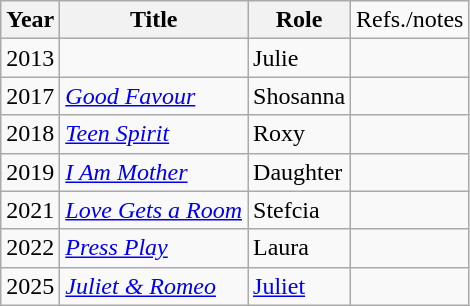<table class="wikitable sortable">
<tr>
<th>Year</th>
<th>Title</th>
<th>Role</th>
<td>Refs./notes</td>
</tr>
<tr>
<td>2013</td>
<td><em></em></td>
<td>Julie</td>
<td></td>
</tr>
<tr>
<td>2017</td>
<td><em><a href='#'>Good Favour</a></em></td>
<td>Shosanna</td>
<td></td>
</tr>
<tr>
<td>2018</td>
<td><em><a href='#'>Teen Spirit</a></em></td>
<td>Roxy</td>
<td></td>
</tr>
<tr>
<td>2019</td>
<td><em><a href='#'>I Am Mother</a></em></td>
<td>Daughter</td>
<td></td>
</tr>
<tr>
<td>2021</td>
<td><em><a href='#'>Love Gets a Room</a></em></td>
<td>Stefcia</td>
<td></td>
</tr>
<tr>
<td>2022</td>
<td><em><a href='#'>Press Play</a></em></td>
<td>Laura</td>
<td></td>
</tr>
<tr>
<td>2025</td>
<td><em><a href='#'>Juliet & Romeo</a></em></td>
<td><a href='#'>Juliet</a></td>
<td></td>
</tr>
</table>
